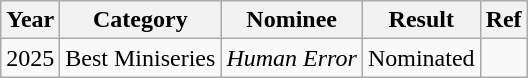<table class="wikitable">
<tr>
<th>Year</th>
<th>Category</th>
<th>Nominee</th>
<th>Result</th>
<th>Ref</th>
</tr>
<tr>
<td>2025</td>
<td>Best Miniseries</td>
<td><em>Human Error</em></td>
<td>Nominated</td>
<td></td>
</tr>
</table>
